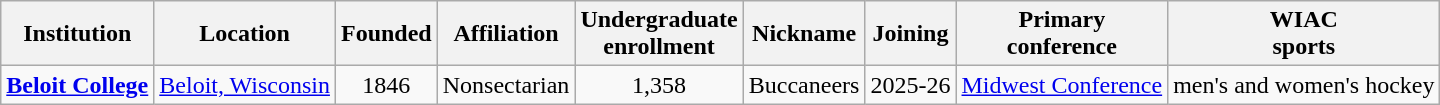<table class="wikitable sortable" style="text-align:center;">
<tr>
<th>Institution</th>
<th>Location</th>
<th>Founded</th>
<th>Affiliation</th>
<th>Undergraduate<br>enrollment</th>
<th>Nickname</th>
<th>Joining</th>
<th>Primary<br>conference</th>
<th>WIAC<br>sports</th>
</tr>
<tr>
<td><strong><a href='#'>Beloit College</a></strong></td>
<td><a href='#'>Beloit, Wisconsin</a></td>
<td>1846</td>
<td>Nonsectarian</td>
<td>1,358</td>
<td>Buccaneers</td>
<td>2025-26</td>
<td><a href='#'>Midwest Conference</a></td>
<td>men's and women's hockey</td>
</tr>
</table>
